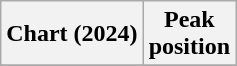<table class="wikitable sortable plainrowheaders" style="text-align:center">
<tr>
<th scope="col">Chart (2024)</th>
<th scope="col">Peak<br>position</th>
</tr>
<tr>
</tr>
</table>
